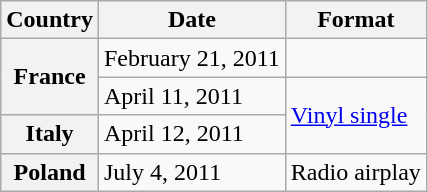<table class="wikitable plainrowheaders">
<tr>
<th scope="col">Country</th>
<th scope="col">Date</th>
<th scope="col">Format</th>
</tr>
<tr>
<th scope="row" rowspan="2">France</th>
<td>February 21, 2011</td>
<td></td>
</tr>
<tr>
<td>April 11, 2011</td>
<td rowspan="2"><a href='#'>Vinyl single</a></td>
</tr>
<tr>
<th scope="row">Italy</th>
<td>April 12, 2011</td>
</tr>
<tr>
<th scope="row">Poland</th>
<td>July 4, 2011</td>
<td>Radio airplay</td>
</tr>
</table>
